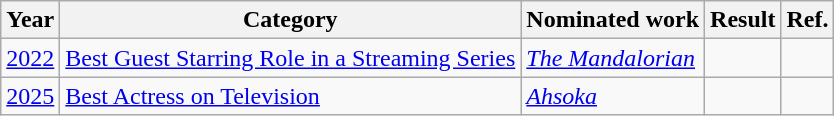<table class="wikitable">
<tr>
<th>Year</th>
<th>Category</th>
<th>Nominated work</th>
<th>Result</th>
<th>Ref.</th>
</tr>
<tr>
<td><a href='#'>2022</a></td>
<td><a href='#'>Best Guest Starring Role in a Streaming Series</a></td>
<td><em><a href='#'>The Mandalorian</a></em></td>
<td></td>
<td></td>
</tr>
<tr>
<td><a href='#'>2025</a></td>
<td><a href='#'>Best Actress on Television</a></td>
<td><em><a href='#'>Ahsoka</a></em></td>
<td></td>
<td></td>
</tr>
</table>
